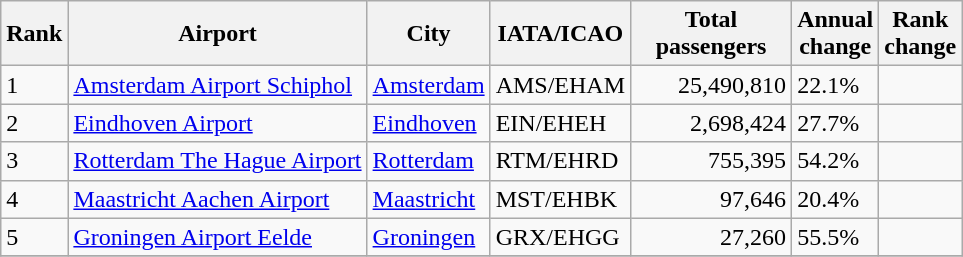<table class="wikitable">
<tr>
<th>Rank</th>
<th>Airport</th>
<th>City</th>
<th>IATA/ICAO</th>
<th style="width:100px">Total<br>passengers</th>
<th>Annual<br>change</th>
<th>Rank<br>change</th>
</tr>
<tr>
<td>1</td>
<td><a href='#'>Amsterdam Airport Schiphol</a></td>
<td><a href='#'>Amsterdam</a></td>
<td>AMS/EHAM</td>
<td align="right">25,490,810</td>
<td> 22.1%</td>
<td></td>
</tr>
<tr>
<td>2</td>
<td><a href='#'>Eindhoven Airport</a></td>
<td><a href='#'>Eindhoven</a></td>
<td>EIN/EHEH</td>
<td align="right">2,698,424</td>
<td> 27.7%</td>
<td></td>
</tr>
<tr>
<td>3</td>
<td><a href='#'>Rotterdam The Hague Airport</a></td>
<td><a href='#'>Rotterdam</a></td>
<td>RTM/EHRD</td>
<td align="right">755,395</td>
<td> 54.2%</td>
<td></td>
</tr>
<tr>
<td>4</td>
<td><a href='#'>Maastricht Aachen Airport</a></td>
<td><a href='#'>Maastricht</a></td>
<td>MST/EHBK</td>
<td align="right">97,646</td>
<td> 20.4%</td>
<td></td>
</tr>
<tr>
<td>5</td>
<td><a href='#'>Groningen Airport Eelde</a></td>
<td><a href='#'>Groningen</a></td>
<td>GRX/EHGG</td>
<td align="right">27,260</td>
<td> 55.5%</td>
<td></td>
</tr>
<tr>
</tr>
</table>
